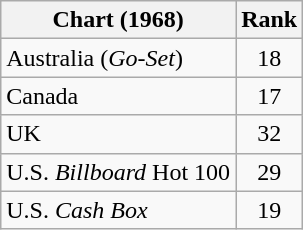<table class="wikitable sortable">
<tr>
<th align="left">Chart (1968)</th>
<th style="text-align:center;">Rank</th>
</tr>
<tr>
<td>Australia (<em>Go-Set</em>)</td>
<td style="text-align:center;">18</td>
</tr>
<tr>
<td>Canada </td>
<td style="text-align:center;">17</td>
</tr>
<tr>
<td>UK </td>
<td style="text-align:center;">32</td>
</tr>
<tr>
<td>U.S. <em>Billboard</em> Hot 100 </td>
<td style="text-align:center;">29</td>
</tr>
<tr>
<td>U.S. <em>Cash Box</em> </td>
<td style="text-align:center;">19</td>
</tr>
</table>
